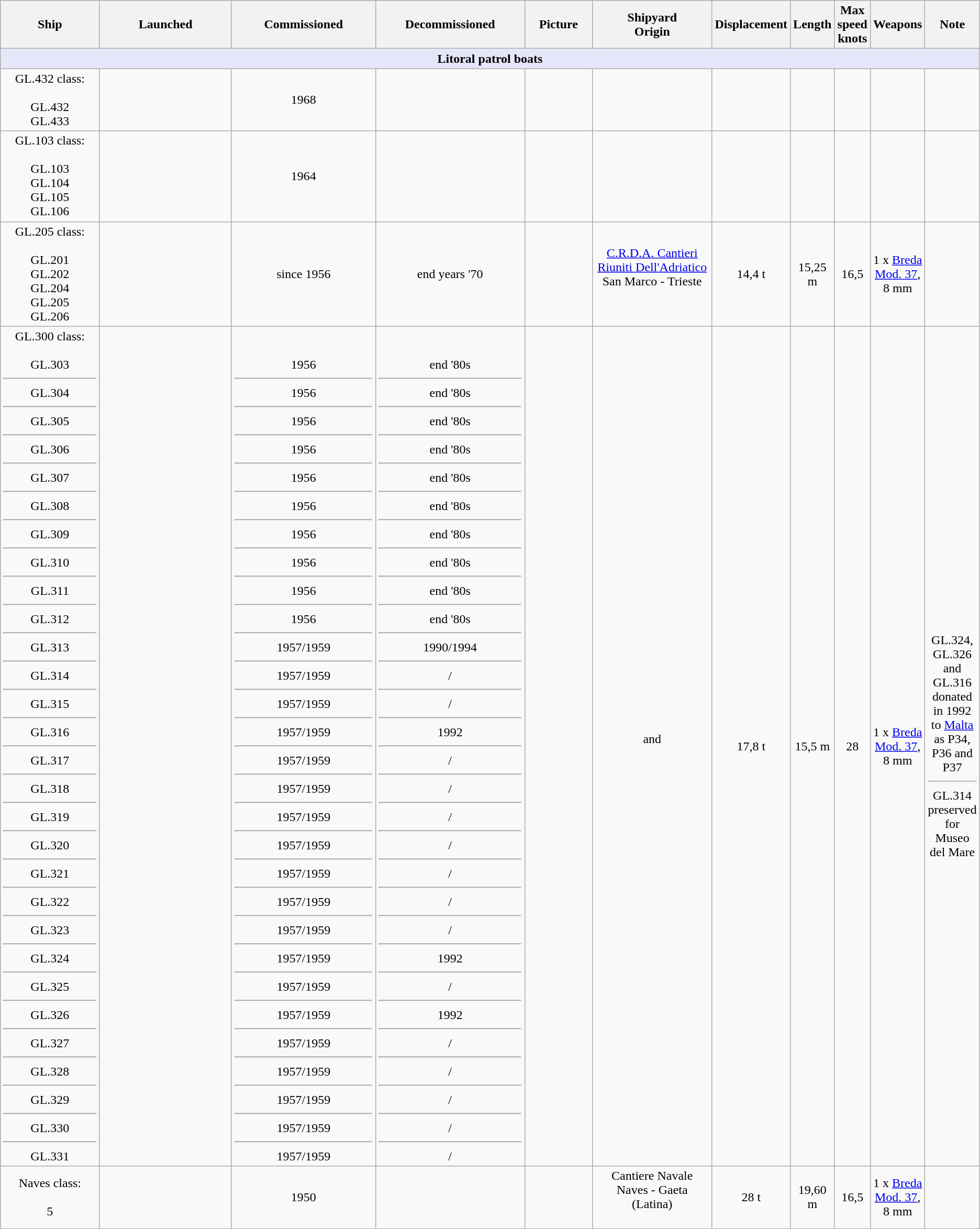<table class="wikitable" style="text-align:center;">
<tr>
<th style="text-align:central; width:15%;">Ship</th>
<th style="text-align:central; width:20%;">Launched<br></th>
<th style="text-align:central; width:20%;">Commissioned<br></th>
<th style="text-align:central; width:20%;">Decommissioned<br></th>
<th style="text-align:central; width:9%;">Picture</th>
<th style="text-align:central; width:24%;">Shipyard<br>Origin</th>
<th style="text-align:central; width:15%;">Displacement<br></th>
<th style="text-align:central; width:15%;">Length<br></th>
<th style="text-align:central; width:15%;">Max<br>speed<br>knots</th>
<th style="text-align:central; width:20%;">Weapons</th>
<th style="text-align:central; width:20%;">Note</th>
</tr>
<tr>
<th colspan="11" style="background: lavender;">Litoral patrol boats</th>
</tr>
<tr>
<td>GL.432 class:<br><br>GL.432<br>GL.433</td>
<td></td>
<td>1968</td>
<td></td>
<td></td>
<td></td>
<td></td>
<td></td>
<td></td>
<td></td>
<td></td>
</tr>
<tr>
<td>GL.103 class:<br><br>GL.103<br>GL.104<br>GL.105<br>GL.106</td>
<td></td>
<td>1964</td>
<td></td>
<td></td>
<td></td>
<td></td>
<td></td>
<td></td>
<td></td>
<td></td>
</tr>
<tr>
<td>GL.205 class:<br><br>GL.201<br>GL.202<br>GL.204<br>GL.205<br>GL.206</td>
<td></td>
<td>since 1956</td>
<td>end years '70</td>
<td></td>
<td><a href='#'>C.R.D.A. Cantieri Riuniti Dell'Adriatico</a> San Marco - Trieste<br><br></td>
<td>14,4 t</td>
<td>15,25 m</td>
<td>16,5</td>
<td>1 x <a href='#'>Breda Mod. 37</a>, 8 mm</td>
<td></td>
</tr>
<tr>
<td>GL.300 class:<br><br>GL.303<hr>GL.304<hr>GL.305<hr>GL.306<hr>GL.307<hr>GL.308<hr>GL.309<hr>GL.310<hr>GL.311<hr>GL.312<hr>GL.313<hr>GL.314<hr>GL.315<hr>GL.316<hr>GL.317<hr>GL.318<hr>GL.319<hr>GL.320<hr>GL.321<hr>GL.322<hr>GL.323<hr>GL.324<hr>GL.325<hr>GL.326<hr>GL.327<hr>GL.328<hr>GL.329<hr>GL.330<hr>GL.331</td>
<td></td>
<td><br><br>1956<hr>1956<hr>1956<hr>1956<hr>1956<hr>1956<hr>1956<hr>1956<hr>1956<hr>1956<hr>1957/1959<hr>1957/1959<hr>1957/1959<hr>1957/1959<hr>1957/1959<hr>1957/1959<hr>1957/1959<hr>1957/1959<hr>1957/1959<hr>1957/1959<hr>1957/1959<hr>1957/1959<hr>1957/1959<hr>1957/1959<hr>1957/1959<hr>1957/1959<hr>1957/1959<hr>1957/1959<hr>1957/1959</td>
<td><br><br>end '80s<hr>end '80s<hr>end '80s<hr>end '80s<hr>end '80s<hr>end '80s<hr>end '80s<hr>end '80s<hr>end '80s<hr>end '80s<hr>1990/1994<hr>/<hr>/<hr>1992<hr>/<hr>/<hr>/<hr>/<hr>/<hr>/<hr>/<hr>1992<hr>/<hr>1992<hr>/<hr>/<hr>/<hr>/<hr>/</td>
<td></td>
<td> and <br><br></td>
<td>17,8 t</td>
<td>15,5 m</td>
<td>28</td>
<td>1 x <a href='#'>Breda Mod. 37</a>, 8 mm</td>
<td>GL.324, GL.326 and GL.316 donated in 1992 to <a href='#'>Malta</a> as P34, P36 and P37<hr>GL.314 preserved for Museo del Mare</td>
</tr>
<tr>
<td>Naves class:<br><br>5</td>
<td></td>
<td>1950</td>
<td></td>
<td></td>
<td>Cantiere Navale Naves - Gaeta (Latina)<br><br></td>
<td>28 t</td>
<td>19,60 m</td>
<td>16,5</td>
<td>1 x <a href='#'>Breda Mod. 37</a>, 8 mm</td>
<td></td>
</tr>
</table>
